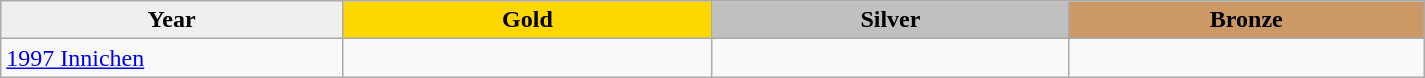<table class="wikitable sortable" style="width:950px;">
<tr>
<th style="width:24%; background:#efefef;">Year</th>
<th style="width:26%; background:gold">Gold</th>
<th style="width:25%; background:silver">Silver</th>
<th style="width:25%; background:#CC9966">Bronze</th>
</tr>
<tr>
<td><a href='#'>1997 Innichen</a></td>
<td></td>
<td></td>
<td></td>
</tr>
</table>
